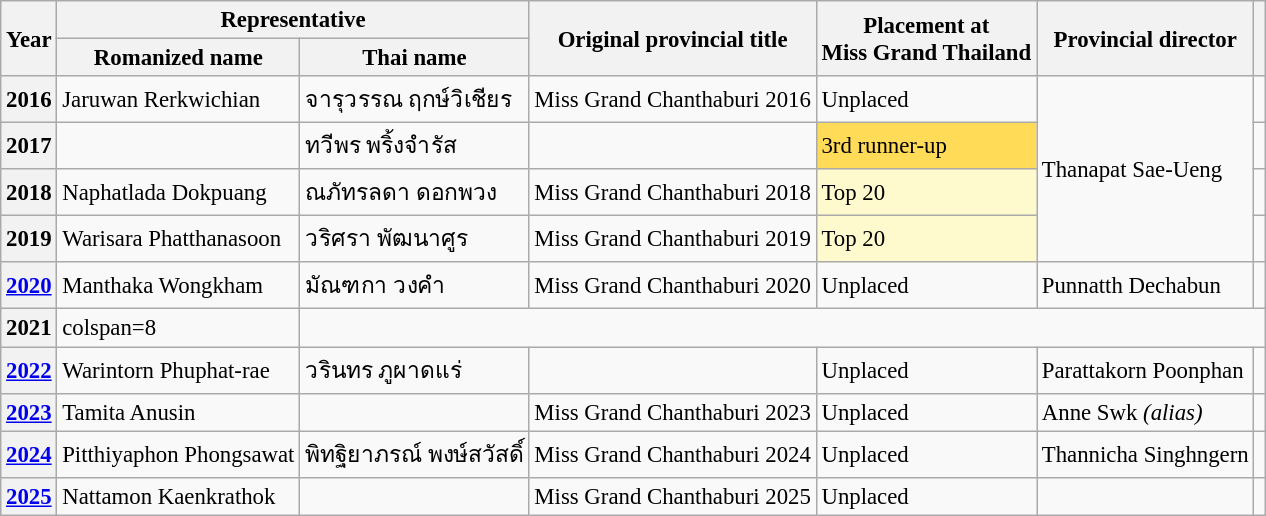<table class="wikitable defaultcenter col2left col3left col6left" style="font-size:95%;">
<tr>
<th rowspan=2>Year</th>
<th colspan=2>Representative</th>
<th rowspan=2>Original provincial title</th>
<th rowspan=2>Placement at<br>Miss Grand Thailand</th>
<th rowspan=2>Provincial director</th>
<th rowspan=2></th>
</tr>
<tr>
<th>Romanized name</th>
<th>Thai name</th>
</tr>
<tr>
<th>2016</th>
<td>Jaruwan Rerkwichian</td>
<td>จารุวรรณ ฤกษ์วิเชียร</td>
<td>Miss Grand Chanthaburi 2016</td>
<td>Unplaced</td>
<td rowspan=4>Thanapat Sae-Ueng</td>
<td></td>
</tr>
<tr>
<th>2017</th>
<td></td>
<td>ทวีพร พริ้งจำรัส</td>
<td></td>
<td bgcolor=#FFDB58>3rd runner-up</td>
<td></td>
</tr>
<tr>
<th>2018</th>
<td>Naphatlada Dokpuang</td>
<td>ณภัทรลดา ดอกพวง</td>
<td>Miss Grand Chanthaburi 2018</td>
<td bgcolor=#FFFACD>Top 20</td>
<td></td>
</tr>
<tr>
<th>2019</th>
<td>Warisara Phatthanasoon</td>
<td>วริศรา พัฒนาศูร</td>
<td>Miss Grand Chanthaburi 2019</td>
<td bgcolor=#FFFACD>Top 20</td>
<td></td>
</tr>
<tr>
<th><a href='#'>2020</a></th>
<td>Manthaka Wongkham</td>
<td>มัณฑกา วงคำ</td>
<td>Miss Grand Chanthaburi 2020</td>
<td>Unplaced</td>
<td>Punnatth Dechabun</td>
<td></td>
</tr>
<tr>
<th>2021</th>
<td>colspan=8 </td>
</tr>
<tr>
<th><a href='#'>2022</a></th>
<td>Warintorn Phuphat-rae</td>
<td>วรินทร ภูผาดแร่</td>
<td></td>
<td>Unplaced</td>
<td>Parattakorn Poonphan</td>
<td></td>
</tr>
<tr>
<th><a href='#'>2023</a></th>
<td>Tamita Anusin</td>
<td></td>
<td>Miss Grand Chanthaburi 2023</td>
<td>Unplaced</td>
<td>Anne Swk <em>(alias)</em></td>
<td></td>
</tr>
<tr>
<th><a href='#'>2024</a></th>
<td>Pitthiyaphon Phongsawat</td>
<td>พิทฐิยาภรณ์ พงษ์สวัสดิ์</td>
<td>Miss Grand Chanthaburi 2024</td>
<td>Unplaced</td>
<td>Thannicha Singhngern</td>
<td></td>
</tr>
<tr>
<th><a href='#'>2025</a></th>
<td>Nattamon Kaenkrathok</td>
<td></td>
<td>Miss Grand Chanthaburi 2025</td>
<td>Unplaced</td>
<td></td>
<td></td>
</tr>
</table>
